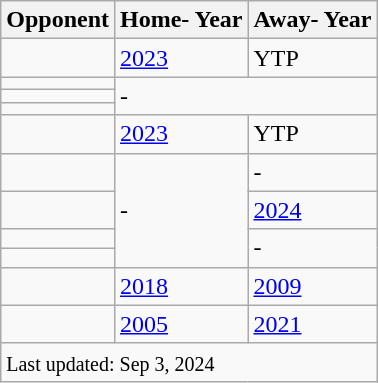<table class="wikitable plainrowheaders sortable" style=align:center;>
<tr>
<th>Opponent</th>
<th>Home- Year</th>
<th>Away- Year</th>
</tr>
<tr>
<td></td>
<td><a href='#'>2023</a></td>
<td>YTP</td>
</tr>
<tr>
<td></td>
<td colspan="2" rowspan=3>-</td>
</tr>
<tr>
<td></td>
</tr>
<tr>
<td></td>
</tr>
<tr>
<td></td>
<td><a href='#'>2023</a></td>
<td>YTP</td>
</tr>
<tr>
<td></td>
<td rowspan=4>-</td>
<td>-</td>
</tr>
<tr>
<td></td>
<td><a href='#'>2024</a></td>
</tr>
<tr>
<td></td>
<td rowspan=2>-</td>
</tr>
<tr>
<td></td>
</tr>
<tr>
<td></td>
<td><a href='#'>2018</a></td>
<td><a href='#'>2009</a></td>
</tr>
<tr>
<td></td>
<td><a href='#'>2005</a></td>
<td><a href='#'>2021</a></td>
</tr>
<tr class=sortbottom>
<td colspan=3><small>Last updated: Sep 3, 2024</small></td>
</tr>
</table>
